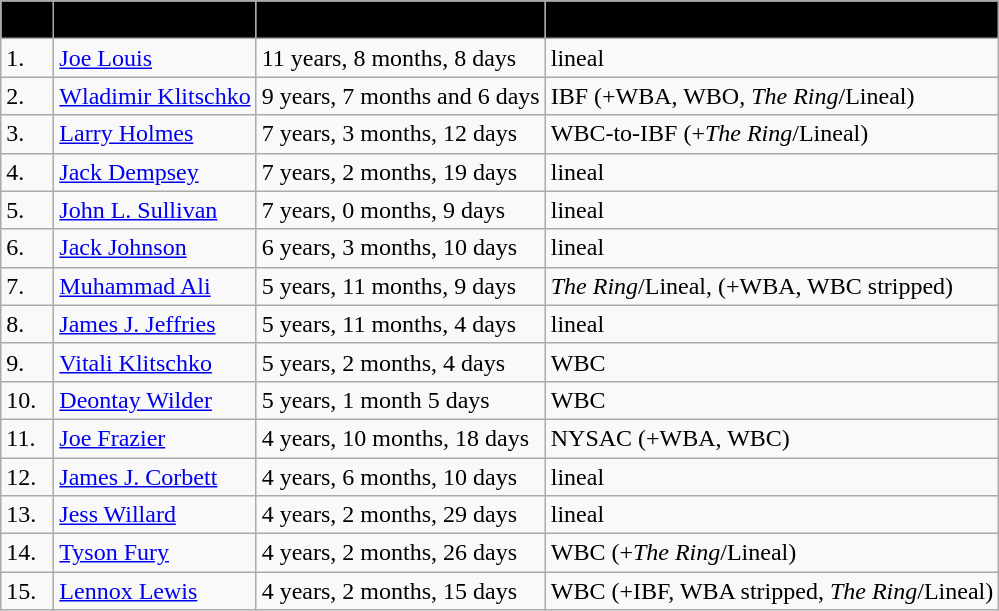<table class="wikitable sortable">
<tr>
<th style="background: #D1EEEE; background: black;« width=»10%"><span>Pos.</span></th>
<th style="background: #D1EEEE; background: black;« width=»10%"><span>Name</span></th>
<th style="background: #D1EEEE; background: black;« width=»10%"><span>Title Reign</span></th>
<th style="background: #D1EEEE; background: black;« width=»10%"><span>Title recognition</span></th>
</tr>
<tr>
<td>1.</td>
<td><a href='#'>Joe Louis</a></td>
<td>11 years, 8 months, 8 days</td>
<td>lineal</td>
</tr>
<tr>
<td>2.</td>
<td><a href='#'>Wladimir Klitschko</a></td>
<td>9 years, 7 months and 6 days</td>
<td>IBF (+WBA, WBO, <em>The Ring</em>/Lineal)</td>
</tr>
<tr>
<td>3.</td>
<td><a href='#'>Larry Holmes</a></td>
<td>7 years, 3 months, 12 days</td>
<td>WBC-to-IBF (+<em>The Ring</em>/Lineal)</td>
</tr>
<tr>
<td>4.</td>
<td><a href='#'>Jack Dempsey</a></td>
<td>7 years, 2 months, 19 days</td>
<td>lineal</td>
</tr>
<tr>
<td>5.</td>
<td><a href='#'>John L. Sullivan</a></td>
<td>7 years, 0 months, 9 days</td>
<td>lineal</td>
</tr>
<tr>
<td>6.</td>
<td><a href='#'>Jack Johnson</a></td>
<td>6 years, 3 months, 10 days</td>
<td>lineal</td>
</tr>
<tr>
<td>7.</td>
<td><a href='#'>Muhammad Ali</a></td>
<td>5 years, 11 months, 9 days</td>
<td><em>The Ring</em>/Lineal, (+WBA, WBC stripped)</td>
</tr>
<tr>
<td>8.</td>
<td><a href='#'>James J. Jeffries</a></td>
<td>5 years, 11 months, 4 days</td>
<td>lineal</td>
</tr>
<tr>
<td>9.</td>
<td><a href='#'>Vitali Klitschko</a></td>
<td>5 years, 2 months, 4 days</td>
<td>WBC</td>
</tr>
<tr>
<td>10.</td>
<td><a href='#'>Deontay Wilder</a></td>
<td>5 years, 1 month 5 days</td>
<td>WBC</td>
</tr>
<tr>
<td>11.</td>
<td><a href='#'>Joe Frazier</a></td>
<td>4 years, 10 months, 18 days</td>
<td>NYSAC (+WBA, WBC)</td>
</tr>
<tr>
<td>12.</td>
<td><a href='#'>James J. Corbett</a></td>
<td>4 years, 6 months, 10 days</td>
<td>lineal</td>
</tr>
<tr>
<td>13.</td>
<td><a href='#'>Jess Willard</a></td>
<td>4 years, 2 months, 29 days</td>
<td>lineal</td>
</tr>
<tr>
<td>14.</td>
<td><a href='#'>Tyson Fury</a></td>
<td>4 years, 2 months, 26 days</td>
<td>WBC (+<em>The Ring</em>/Lineal)</td>
</tr>
<tr>
<td>15.</td>
<td><a href='#'>Lennox Lewis</a></td>
<td>4 years, 2 months, 15 days</td>
<td>WBC (+IBF, WBA stripped, <em>The Ring</em>/Lineal)</td>
</tr>
</table>
